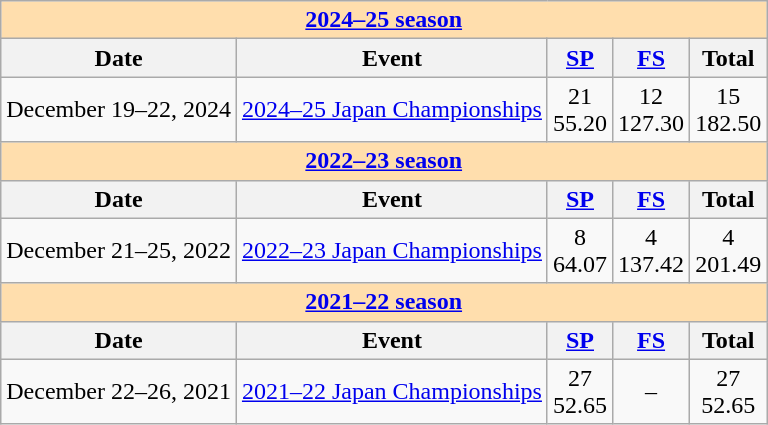<table class="wikitable">
<tr>
<th colspan="5" style="background-color: #ffdead; " align="center"><a href='#'>2024–25 season</a></th>
</tr>
<tr>
<th>Date</th>
<th>Event</th>
<th><a href='#'>SP</a></th>
<th><a href='#'>FS</a></th>
<th>Total</th>
</tr>
<tr>
<td>December 19–22, 2024</td>
<td><a href='#'>2024–25 Japan Championships</a></td>
<td align=center>21 <br> 55.20</td>
<td align=center>12 <br> 127.30</td>
<td align=center>15 <br> 182.50</td>
</tr>
<tr>
<th style="background-color: #ffdead; " colspan=5 align=center><a href='#'>2022–23 season</a></th>
</tr>
<tr>
<th>Date</th>
<th>Event</th>
<th><a href='#'>SP</a></th>
<th><a href='#'>FS</a></th>
<th>Total</th>
</tr>
<tr>
<td>December 21–25, 2022</td>
<td><a href='#'>2022–23 Japan Championships</a></td>
<td align=center>8 <br> 64.07</td>
<td align=center>4 <br> 137.42</td>
<td align=center>4 <br> 201.49</td>
</tr>
<tr>
<th style="background-color: #ffdead; " colspan=5 align=center><a href='#'>2021–22 season</a></th>
</tr>
<tr>
<th>Date</th>
<th>Event</th>
<th><a href='#'>SP</a></th>
<th><a href='#'>FS</a></th>
<th>Total</th>
</tr>
<tr>
<td>December 22–26, 2021</td>
<td><a href='#'>2021–22 Japan Championships</a></td>
<td align=center>27 <br> 52.65</td>
<td align=center>–</td>
<td align=center>27 <br> 52.65</td>
</tr>
</table>
